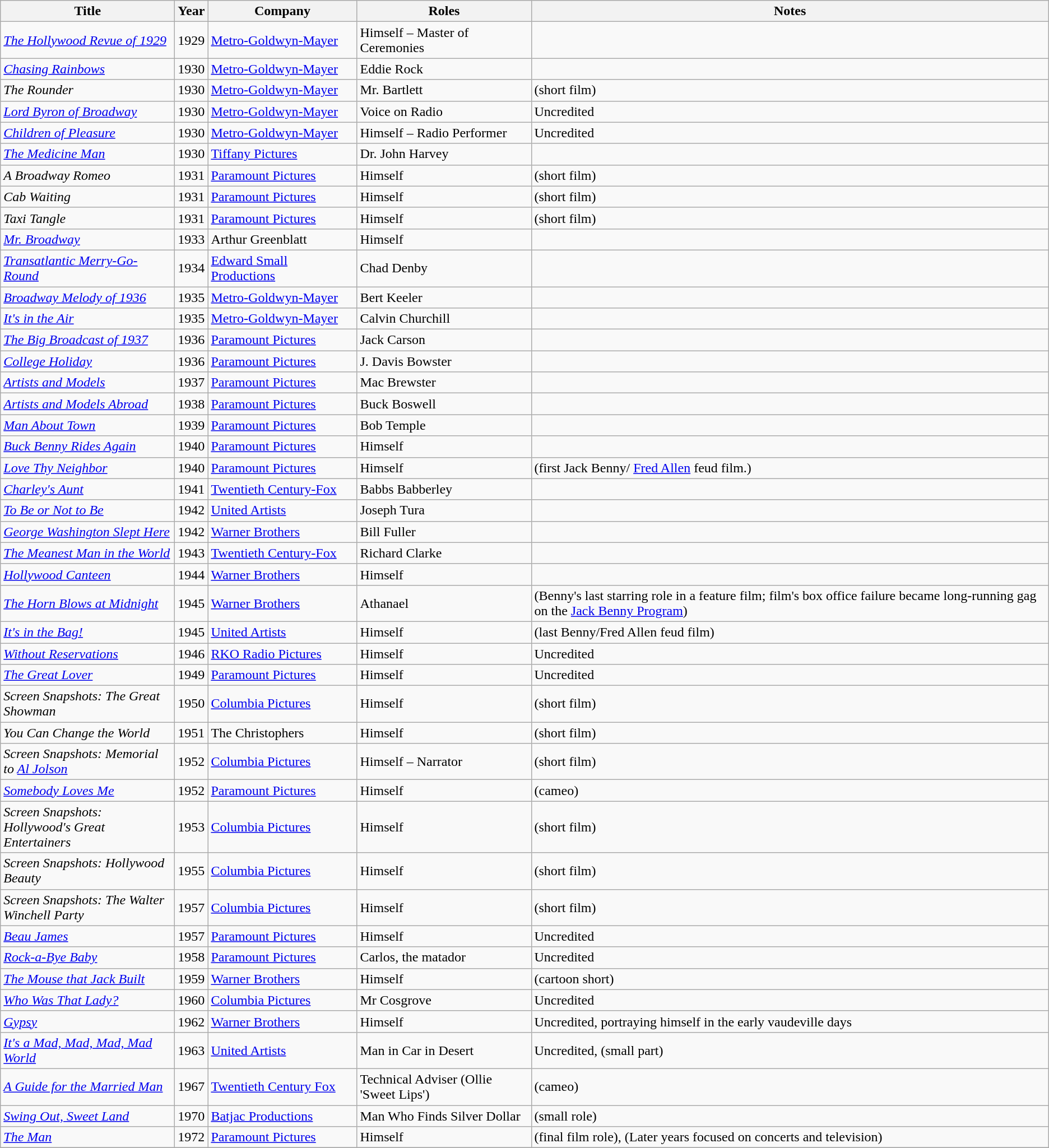<table class="wikitable">
<tr>
<th>Title</th>
<th>Year</th>
<th>Company</th>
<th>Roles</th>
<th>Notes</th>
</tr>
<tr>
<td width=200><em><a href='#'>The Hollywood Revue of 1929</a></em></td>
<td>1929</td>
<td width=170><a href='#'>Metro-Goldwyn-Mayer</a></td>
<td width=200>Himself – Master of Ceremonies</td>
<td></td>
</tr>
<tr>
<td><em><a href='#'>Chasing Rainbows</a></em></td>
<td>1930</td>
<td><a href='#'>Metro-Goldwyn-Mayer</a></td>
<td>Eddie Rock</td>
<td></td>
</tr>
<tr>
<td><em>The Rounder</em></td>
<td>1930</td>
<td><a href='#'>Metro-Goldwyn-Mayer</a></td>
<td>Mr. Bartlett</td>
<td>(short film)</td>
</tr>
<tr>
<td><em><a href='#'>Lord Byron of Broadway</a></em></td>
<td>1930</td>
<td><a href='#'>Metro-Goldwyn-Mayer</a></td>
<td>Voice on Radio</td>
<td>Uncredited</td>
</tr>
<tr>
<td><em><a href='#'>Children of Pleasure</a></em></td>
<td>1930</td>
<td><a href='#'>Metro-Goldwyn-Mayer</a></td>
<td>Himself – Radio Performer</td>
<td>Uncredited</td>
</tr>
<tr>
<td><em><a href='#'>The Medicine Man</a></em></td>
<td>1930</td>
<td><a href='#'>Tiffany Pictures</a></td>
<td>Dr. John Harvey</td>
<td></td>
</tr>
<tr>
<td><em>A Broadway Romeo</em></td>
<td>1931</td>
<td><a href='#'>Paramount Pictures</a></td>
<td>Himself</td>
<td>(short film)</td>
</tr>
<tr>
<td><em>Cab Waiting</em></td>
<td>1931</td>
<td><a href='#'>Paramount Pictures</a></td>
<td>Himself</td>
<td>(short film)</td>
</tr>
<tr>
<td><em>Taxi Tangle</em></td>
<td>1931</td>
<td><a href='#'>Paramount Pictures</a></td>
<td>Himself</td>
<td>(short film)</td>
</tr>
<tr>
<td><em><a href='#'>Mr. Broadway</a></em></td>
<td>1933</td>
<td>Arthur Greenblatt</td>
<td>Himself</td>
<td></td>
</tr>
<tr>
<td><em><a href='#'>Transatlantic Merry-Go-Round</a></em></td>
<td>1934</td>
<td><a href='#'>Edward Small Productions</a></td>
<td>Chad Denby</td>
<td></td>
</tr>
<tr>
<td><em><a href='#'>Broadway Melody of 1936</a></em></td>
<td>1935</td>
<td><a href='#'>Metro-Goldwyn-Mayer</a></td>
<td>Bert Keeler</td>
<td></td>
</tr>
<tr>
<td><em><a href='#'>It's in the Air</a></em></td>
<td>1935</td>
<td><a href='#'>Metro-Goldwyn-Mayer</a></td>
<td>Calvin Churchill</td>
<td></td>
</tr>
<tr>
<td><em><a href='#'>The Big Broadcast of 1937</a></em></td>
<td>1936</td>
<td><a href='#'>Paramount Pictures</a></td>
<td>Jack Carson</td>
<td></td>
</tr>
<tr>
<td><em><a href='#'>College Holiday</a></em></td>
<td>1936</td>
<td><a href='#'>Paramount Pictures</a></td>
<td>J. Davis Bowster</td>
<td></td>
</tr>
<tr>
<td><em><a href='#'>Artists and Models</a></em></td>
<td>1937</td>
<td><a href='#'>Paramount Pictures</a></td>
<td>Mac Brewster</td>
<td></td>
</tr>
<tr>
<td><em><a href='#'>Artists and Models Abroad</a></em></td>
<td>1938</td>
<td><a href='#'>Paramount Pictures</a></td>
<td>Buck Boswell</td>
<td></td>
</tr>
<tr>
<td><em><a href='#'>Man About Town</a></em></td>
<td>1939</td>
<td><a href='#'>Paramount Pictures</a></td>
<td>Bob Temple</td>
<td></td>
</tr>
<tr>
<td><em><a href='#'>Buck Benny Rides Again</a></em></td>
<td>1940</td>
<td><a href='#'>Paramount Pictures</a></td>
<td>Himself</td>
<td></td>
</tr>
<tr>
<td><em><a href='#'>Love Thy Neighbor</a></em></td>
<td>1940</td>
<td><a href='#'>Paramount Pictures</a></td>
<td>Himself</td>
<td>(first Jack Benny/ <a href='#'>Fred Allen</a> feud film.)</td>
</tr>
<tr>
<td><em><a href='#'>Charley's Aunt</a></em></td>
<td>1941</td>
<td><a href='#'>Twentieth Century-Fox</a></td>
<td>Babbs Babberley</td>
<td></td>
</tr>
<tr>
<td><em><a href='#'>To Be or Not to Be</a></em></td>
<td>1942</td>
<td><a href='#'>United Artists</a></td>
<td>Joseph Tura</td>
<td></td>
</tr>
<tr>
<td><em><a href='#'>George Washington Slept Here</a></em></td>
<td>1942</td>
<td><a href='#'>Warner Brothers</a></td>
<td>Bill Fuller</td>
<td></td>
</tr>
<tr>
<td><em><a href='#'>The Meanest Man in the World</a></em></td>
<td>1943</td>
<td><a href='#'>Twentieth Century-Fox</a></td>
<td>Richard Clarke</td>
<td></td>
</tr>
<tr>
<td><em><a href='#'>Hollywood Canteen</a></em></td>
<td>1944</td>
<td><a href='#'>Warner Brothers</a></td>
<td>Himself</td>
<td></td>
</tr>
<tr>
<td><em><a href='#'>The Horn Blows at Midnight</a></em></td>
<td>1945</td>
<td><a href='#'>Warner Brothers</a></td>
<td>Athanael</td>
<td>(Benny's last starring role in a feature film; film's box office failure became long-running gag on the <a href='#'>Jack Benny Program</a>)</td>
</tr>
<tr>
<td><em><a href='#'>It's in the Bag!</a></em></td>
<td>1945</td>
<td><a href='#'>United Artists</a></td>
<td>Himself</td>
<td>(last Benny/Fred Allen feud film)</td>
</tr>
<tr>
<td><em><a href='#'>Without Reservations</a></em></td>
<td>1946</td>
<td><a href='#'>RKO Radio Pictures</a></td>
<td>Himself</td>
<td>Uncredited</td>
</tr>
<tr>
<td><em><a href='#'>The Great Lover</a></em></td>
<td>1949</td>
<td><a href='#'>Paramount Pictures</a></td>
<td>Himself</td>
<td>Uncredited</td>
</tr>
<tr>
<td><em>Screen Snapshots: The Great Showman</em></td>
<td>1950</td>
<td><a href='#'>Columbia Pictures</a></td>
<td>Himself</td>
<td>(short film)</td>
</tr>
<tr>
<td><em>You Can Change the World</em></td>
<td>1951</td>
<td>The Christophers</td>
<td>Himself</td>
<td>(short film)</td>
</tr>
<tr>
<td><em>Screen Snapshots: Memorial to <a href='#'>Al Jolson</a></em></td>
<td>1952</td>
<td><a href='#'>Columbia Pictures</a></td>
<td>Himself – Narrator</td>
<td>(short film)</td>
</tr>
<tr>
<td><em><a href='#'>Somebody Loves Me</a></em></td>
<td>1952</td>
<td><a href='#'>Paramount Pictures</a></td>
<td>Himself</td>
<td>(cameo)</td>
</tr>
<tr>
<td><em>Screen Snapshots: Hollywood's Great Entertainers</em></td>
<td>1953</td>
<td><a href='#'>Columbia Pictures</a></td>
<td>Himself</td>
<td>(short film)</td>
</tr>
<tr>
<td><em>Screen Snapshots: Hollywood Beauty</em></td>
<td>1955</td>
<td><a href='#'>Columbia Pictures</a></td>
<td>Himself</td>
<td>(short film)</td>
</tr>
<tr>
<td><em>Screen Snapshots: The Walter Winchell Party</em></td>
<td>1957</td>
<td><a href='#'>Columbia Pictures</a></td>
<td>Himself</td>
<td>(short film)</td>
</tr>
<tr>
<td><em><a href='#'>Beau James</a></em></td>
<td>1957</td>
<td><a href='#'>Paramount Pictures</a></td>
<td>Himself</td>
<td>Uncredited</td>
</tr>
<tr>
<td><a href='#'><em>Rock-a-Bye Baby</em></a></td>
<td>1958</td>
<td><a href='#'>Paramount Pictures</a></td>
<td>Carlos, the matador</td>
<td>Uncredited</td>
</tr>
<tr>
<td><em><a href='#'>The Mouse that Jack Built</a></em></td>
<td>1959</td>
<td><a href='#'>Warner Brothers</a></td>
<td>Himself</td>
<td>(cartoon short)</td>
</tr>
<tr>
<td><em><a href='#'>Who Was That Lady?</a></em></td>
<td>1960</td>
<td><a href='#'>Columbia Pictures</a></td>
<td>Mr Cosgrove</td>
<td>Uncredited</td>
</tr>
<tr>
<td><em><a href='#'>Gypsy</a></em></td>
<td>1962</td>
<td><a href='#'>Warner Brothers</a></td>
<td>Himself</td>
<td>Uncredited, portraying himself in the early vaudeville days</td>
</tr>
<tr>
<td><em><a href='#'>It's a Mad, Mad, Mad, Mad World</a></em></td>
<td>1963</td>
<td><a href='#'>United Artists</a></td>
<td>Man in Car in Desert</td>
<td>Uncredited, (small part)</td>
</tr>
<tr>
<td><em><a href='#'>A Guide for the Married Man</a></em></td>
<td>1967</td>
<td><a href='#'>Twentieth Century Fox</a></td>
<td>Technical Adviser (Ollie 'Sweet Lips')</td>
<td>(cameo)</td>
</tr>
<tr>
<td><em><a href='#'>Swing Out, Sweet Land</a></em></td>
<td>1970</td>
<td><a href='#'>Batjac Productions</a></td>
<td>Man Who Finds Silver Dollar</td>
<td>(small role)</td>
</tr>
<tr>
<td><em><a href='#'>The Man</a></em></td>
<td>1972</td>
<td><a href='#'>Paramount Pictures</a></td>
<td>Himself</td>
<td>(final film role), (Later years focused on concerts and television)</td>
</tr>
<tr>
</tr>
</table>
